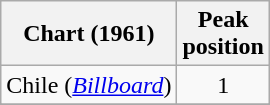<table class="wikitable">
<tr>
<th>Chart (1961)</th>
<th>Peak<br>position</th>
</tr>
<tr>
<td>Chile (<em><a href='#'>Billboard</a></em>)</td>
<td align="center">1</td>
</tr>
<tr>
</tr>
<tr>
</tr>
</table>
